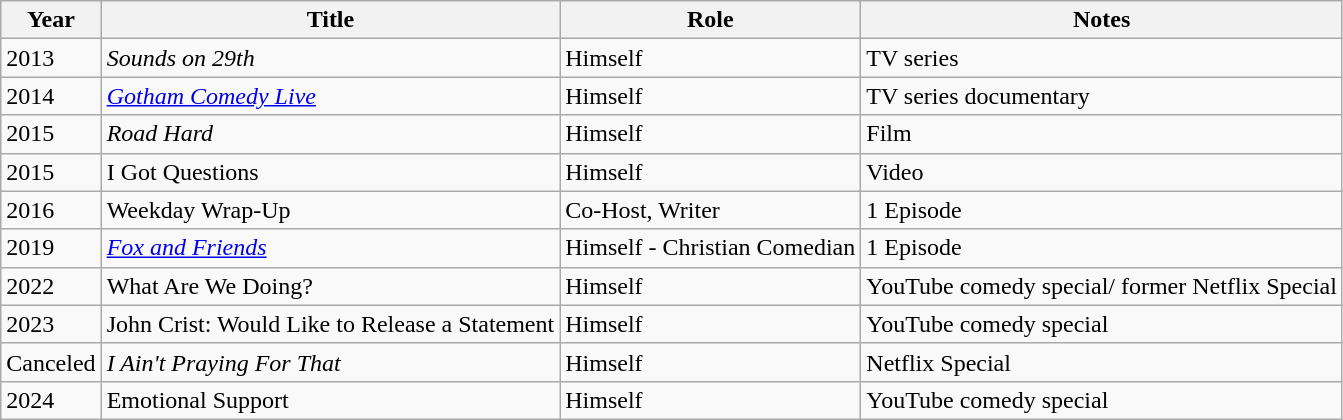<table class="wikitable sortable">
<tr>
<th>Year</th>
<th>Title</th>
<th>Role</th>
<th class="unsortable">Notes</th>
</tr>
<tr>
<td>2013</td>
<td><em>Sounds on 29th</em></td>
<td>Himself</td>
<td>TV series</td>
</tr>
<tr>
<td>2014</td>
<td><em><a href='#'>Gotham Comedy Live</a></em></td>
<td>Himself</td>
<td>TV series documentary</td>
</tr>
<tr>
<td>2015</td>
<td><em>Road Hard</em></td>
<td>Himself</td>
<td>Film</td>
</tr>
<tr>
<td>2015</td>
<td>I Got Questions</td>
<td>Himself</td>
<td>Video</td>
</tr>
<tr>
<td>2016</td>
<td>Weekday Wrap-Up</td>
<td>Co-Host, Writer</td>
<td>1 Episode</td>
</tr>
<tr>
<td>2019</td>
<td><em><a href='#'>Fox and Friends</a></em></td>
<td>Himself - Christian Comedian</td>
<td>1 Episode</td>
</tr>
<tr>
<td>2022</td>
<td>What Are We Doing?</td>
<td>Himself</td>
<td>YouTube comedy special/ former Netflix Special</td>
</tr>
<tr>
<td>2023</td>
<td>John Crist: Would Like to Release a Statement</td>
<td>Himself</td>
<td>YouTube comedy special</td>
</tr>
<tr>
<td>Canceled</td>
<td><em>I Ain't Praying For That</em></td>
<td>Himself</td>
<td>Netflix Special</td>
</tr>
<tr>
<td>2024</td>
<td>Emotional Support</td>
<td>Himself</td>
<td>YouTube comedy special</td>
</tr>
</table>
